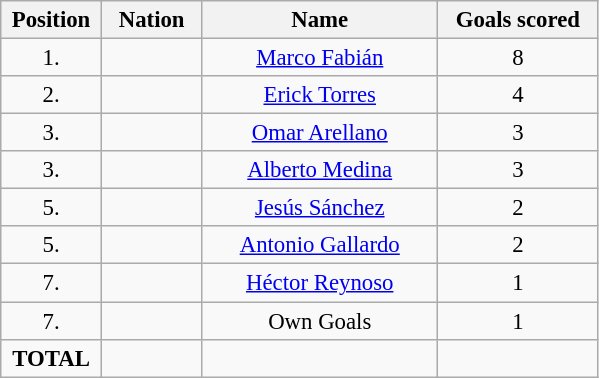<table class="wikitable" style="font-size: 95%; text-align: center;">
<tr>
<th width=60>Position</th>
<th width=60>Nation</th>
<th width=150>Name</th>
<th width=100>Goals scored</th>
</tr>
<tr>
<td>1.</td>
<td></td>
<td><a href='#'>Marco Fabián</a></td>
<td>8</td>
</tr>
<tr>
<td>2.</td>
<td></td>
<td><a href='#'>Erick Torres</a></td>
<td>4</td>
</tr>
<tr>
<td>3.</td>
<td></td>
<td><a href='#'>Omar Arellano</a></td>
<td>3</td>
</tr>
<tr>
<td>3.</td>
<td></td>
<td><a href='#'>Alberto Medina</a></td>
<td>3</td>
</tr>
<tr>
<td>5.</td>
<td></td>
<td><a href='#'>Jesús Sánchez</a></td>
<td>2</td>
</tr>
<tr>
<td>5.</td>
<td></td>
<td><a href='#'>Antonio Gallardo</a></td>
<td>2</td>
</tr>
<tr>
<td>7.</td>
<td></td>
<td><a href='#'>Héctor Reynoso</a></td>
<td>1</td>
</tr>
<tr>
<td>7.</td>
<td></td>
<td>Own Goals</td>
<td>1</td>
</tr>
<tr>
<td><strong>TOTAL</strong></td>
<td></td>
<td></td>
<td></td>
</tr>
</table>
